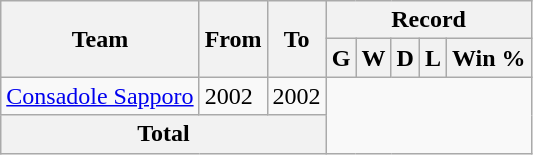<table class="wikitable" style="text-align: center">
<tr>
<th rowspan="2">Team</th>
<th rowspan="2">From</th>
<th rowspan="2">To</th>
<th colspan="5">Record</th>
</tr>
<tr>
<th>G</th>
<th>W</th>
<th>D</th>
<th>L</th>
<th>Win %</th>
</tr>
<tr>
<td align="left"><a href='#'>Consadole Sapporo</a></td>
<td align="left">2002</td>
<td align="left">2002<br></td>
</tr>
<tr>
<th colspan="3">Total<br></th>
</tr>
</table>
